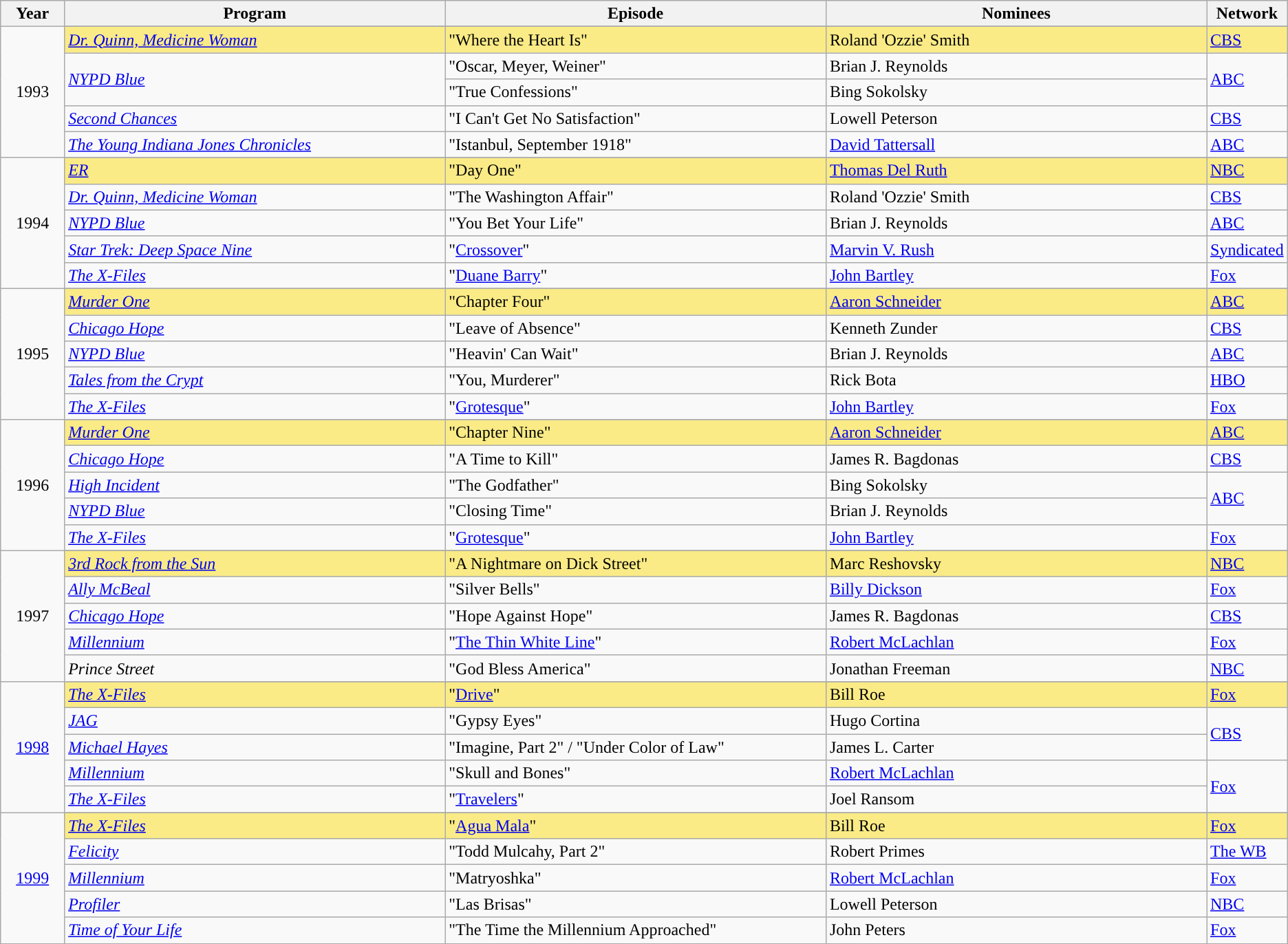<table class="wikitable">
<tr>
<th width="5%">Year</th>
<th width="30%">Program</th>
<th width="30%">Episode</th>
<th width="30%">Nominees</th>
<th width="5%">Network</th>
</tr>
<tr>
<td rowspan="6" style="text-align:center;">1993<br></td>
</tr>
<tr style="background:#FAEB86;">
<td><em><a href='#'>Dr. Quinn, Medicine Woman</a></em></td>
<td>"Where the Heart Is"</td>
<td>Roland 'Ozzie' Smith</td>
<td><a href='#'>CBS</a></td>
</tr>
<tr>
<td rowspan=2><em><a href='#'>NYPD Blue</a></em></td>
<td>"Oscar, Meyer, Weiner"</td>
<td>Brian J. Reynolds</td>
<td rowspan=2><a href='#'>ABC</a></td>
</tr>
<tr>
<td>"True Confessions"</td>
<td>Bing Sokolsky</td>
</tr>
<tr>
<td><em><a href='#'>Second Chances</a></em></td>
<td>"I Can't Get No Satisfaction"</td>
<td>Lowell Peterson</td>
<td><a href='#'>CBS</a></td>
</tr>
<tr>
<td><em><a href='#'>The Young Indiana Jones Chronicles</a></em></td>
<td>"Istanbul, September 1918"</td>
<td><a href='#'>David Tattersall</a></td>
<td><a href='#'>ABC</a></td>
</tr>
<tr>
<td rowspan="6" style="text-align:center;">1994<br></td>
</tr>
<tr style="background:#FAEB86;">
<td><em><a href='#'>ER</a></em></td>
<td>"Day One"</td>
<td><a href='#'>Thomas Del Ruth</a></td>
<td><a href='#'>NBC</a></td>
</tr>
<tr>
<td><em><a href='#'>Dr. Quinn, Medicine Woman</a></em></td>
<td>"The Washington Affair"</td>
<td>Roland 'Ozzie' Smith</td>
<td><a href='#'>CBS</a></td>
</tr>
<tr>
<td><em><a href='#'>NYPD Blue</a></em></td>
<td>"You Bet Your Life"</td>
<td>Brian J. Reynolds</td>
<td><a href='#'>ABC</a></td>
</tr>
<tr>
<td><em><a href='#'>Star Trek: Deep Space Nine</a></em></td>
<td>"<a href='#'>Crossover</a>"</td>
<td><a href='#'>Marvin V. Rush</a></td>
<td><a href='#'>Syndicated</a></td>
</tr>
<tr>
<td><em><a href='#'>The X-Files</a></em></td>
<td>"<a href='#'>Duane Barry</a>"</td>
<td><a href='#'>John Bartley</a></td>
<td><a href='#'>Fox</a></td>
</tr>
<tr>
<td rowspan="6" style="text-align:center;">1995<br></td>
</tr>
<tr style="background:#FAEB86;">
<td><em><a href='#'>Murder One</a></em></td>
<td>"Chapter Four"</td>
<td><a href='#'>Aaron Schneider</a></td>
<td><a href='#'>ABC</a></td>
</tr>
<tr>
<td><em><a href='#'>Chicago Hope</a></em></td>
<td>"Leave of Absence"</td>
<td>Kenneth Zunder</td>
<td><a href='#'>CBS</a></td>
</tr>
<tr>
<td><em><a href='#'>NYPD Blue</a></em></td>
<td>"Heavin' Can Wait"</td>
<td>Brian J. Reynolds</td>
<td><a href='#'>ABC</a></td>
</tr>
<tr>
<td><em><a href='#'>Tales from the Crypt</a></em></td>
<td>"You, Murderer"</td>
<td>Rick Bota</td>
<td><a href='#'>HBO</a></td>
</tr>
<tr>
<td><em><a href='#'>The X-Files</a></em></td>
<td>"<a href='#'>Grotesque</a>"</td>
<td><a href='#'>John Bartley</a></td>
<td><a href='#'>Fox</a></td>
</tr>
<tr>
<td rowspan="6" style="text-align:center;">1996<br></td>
</tr>
<tr style="background:#FAEB86;">
<td><em><a href='#'>Murder One</a></em></td>
<td>"Chapter Nine"</td>
<td><a href='#'>Aaron Schneider</a></td>
<td><a href='#'>ABC</a></td>
</tr>
<tr>
<td><em><a href='#'>Chicago Hope</a></em></td>
<td>"A Time to Kill"</td>
<td>James R. Bagdonas</td>
<td><a href='#'>CBS</a></td>
</tr>
<tr>
<td><em><a href='#'>High Incident</a></em></td>
<td>"The Godfather"</td>
<td>Bing Sokolsky</td>
<td rowspan=2><a href='#'>ABC</a></td>
</tr>
<tr>
<td><em><a href='#'>NYPD Blue</a></em></td>
<td>"Closing Time"</td>
<td>Brian J. Reynolds</td>
</tr>
<tr>
<td><em><a href='#'>The X-Files</a></em></td>
<td>"<a href='#'>Grotesque</a>"</td>
<td><a href='#'>John Bartley</a></td>
<td><a href='#'>Fox</a></td>
</tr>
<tr>
<td rowspan="6" style="text-align:center;">1997<br></td>
</tr>
<tr style="background:#FAEB86;">
<td><em><a href='#'>3rd Rock from the Sun</a></em></td>
<td>"A Nightmare on Dick Street"</td>
<td>Marc Reshovsky</td>
<td><a href='#'>NBC</a></td>
</tr>
<tr>
<td><em><a href='#'>Ally McBeal</a></em></td>
<td>"Silver Bells"</td>
<td><a href='#'>Billy Dickson</a></td>
<td><a href='#'>Fox</a></td>
</tr>
<tr>
<td><em><a href='#'>Chicago Hope</a></em></td>
<td>"Hope Against Hope"</td>
<td>James R. Bagdonas</td>
<td><a href='#'>CBS</a></td>
</tr>
<tr>
<td><em><a href='#'>Millennium</a></em></td>
<td>"<a href='#'>The Thin White Line</a>"</td>
<td><a href='#'>Robert McLachlan</a></td>
<td><a href='#'>Fox</a></td>
</tr>
<tr>
<td><em>Prince Street</em></td>
<td>"God Bless America"</td>
<td>Jonathan Freeman</td>
<td><a href='#'>NBC</a></td>
</tr>
<tr>
<td rowspan="6" style="text-align:center;"><a href='#'>1998</a><br></td>
</tr>
<tr style="background:#FAEB86;">
<td><em><a href='#'>The X-Files</a></em></td>
<td>"<a href='#'>Drive</a>"</td>
<td>Bill Roe</td>
<td><a href='#'>Fox</a></td>
</tr>
<tr>
<td><em><a href='#'>JAG</a></em></td>
<td>"Gypsy Eyes"</td>
<td>Hugo Cortina</td>
<td rowspan=2><a href='#'>CBS</a></td>
</tr>
<tr>
<td><em><a href='#'>Michael Hayes</a></em></td>
<td>"Imagine, Part 2" / "Under Color of Law"</td>
<td>James L. Carter</td>
</tr>
<tr>
<td><em><a href='#'>Millennium</a></em></td>
<td>"Skull and Bones"</td>
<td><a href='#'>Robert McLachlan</a></td>
<td rowspan=2><a href='#'>Fox</a></td>
</tr>
<tr>
<td><em><a href='#'>The X-Files</a></em></td>
<td>"<a href='#'>Travelers</a>"</td>
<td>Joel Ransom</td>
</tr>
<tr>
<td rowspan="6" style="text-align:center;"><a href='#'>1999</a><br></td>
</tr>
<tr style="background:#FAEB86;">
<td><em><a href='#'>The X-Files</a></em></td>
<td>"<a href='#'>Agua Mala</a>"</td>
<td>Bill Roe</td>
<td><a href='#'>Fox</a></td>
</tr>
<tr>
<td><em><a href='#'>Felicity</a></em></td>
<td>"Todd Mulcahy, Part 2"</td>
<td>Robert Primes</td>
<td><a href='#'>The WB</a></td>
</tr>
<tr>
<td><em><a href='#'>Millennium</a></em></td>
<td>"Matryoshka"</td>
<td><a href='#'>Robert McLachlan</a></td>
<td><a href='#'>Fox</a></td>
</tr>
<tr>
<td><em><a href='#'>Profiler</a></em></td>
<td>"Las Brisas"</td>
<td>Lowell Peterson</td>
<td><a href='#'>NBC</a></td>
</tr>
<tr>
<td><em><a href='#'>Time of Your Life</a></em></td>
<td>"The Time the Millennium Approached"</td>
<td>John Peters</td>
<td><a href='#'>Fox</a></td>
</tr>
<tr>
</tr>
</table>
